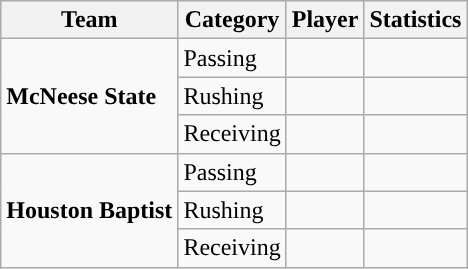<table class="wikitable" style="float: left;">
<tr>
<th>Team</th>
<th>Category</th>
<th>Player</th>
<th>Statistics</th>
</tr>
<tr>
<td rowspan=3><strong>McNeese State</strong></td>
<td>Passing</td>
<td> </td>
<td> </td>
</tr>
<tr>
<td>Rushing</td>
<td> </td>
<td> </td>
</tr>
<tr>
<td>Receiving</td>
<td> </td>
<td> </td>
</tr>
<tr>
<td rowspan=3><strong>Houston Baptist</strong></td>
<td>Passing</td>
<td> </td>
<td> </td>
</tr>
<tr>
<td>Rushing</td>
<td> </td>
<td> </td>
</tr>
<tr>
<td>Receiving</td>
<td> </td>
<td> </td>
</tr>
</table>
